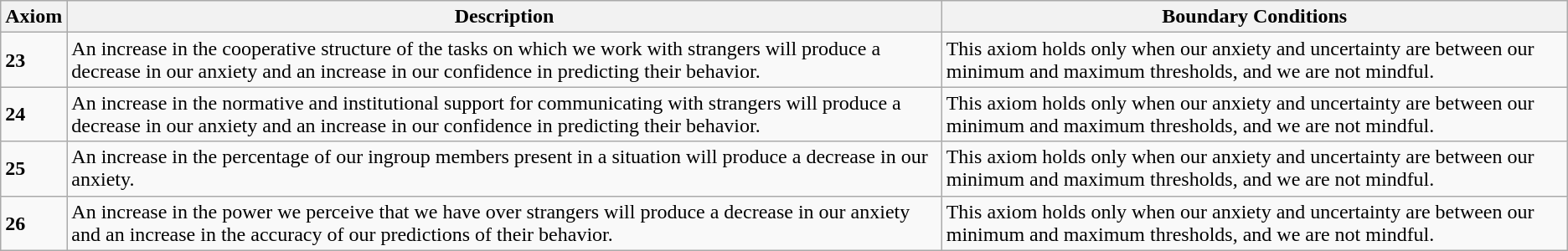<table class="wikitable">
<tr>
<th>Axiom</th>
<th>Description</th>
<th>Boundary Conditions</th>
</tr>
<tr>
<td><strong>23</strong></td>
<td>An increase in the cooperative structure of the tasks on which we work with strangers will produce a decrease in our anxiety and an increase in our confidence in predicting their behavior.</td>
<td>This axiom holds only when our anxiety and uncertainty are between our minimum and maximum thresholds, and we are not mindful.</td>
</tr>
<tr>
<td><strong>24</strong></td>
<td>An increase in the normative and institutional support for communicating with strangers will produce a decrease in our anxiety and an increase in our confidence in predicting their behavior.</td>
<td>This axiom holds only when our anxiety and uncertainty are between our minimum and maximum thresholds, and we are not mindful.</td>
</tr>
<tr>
<td><strong>25</strong></td>
<td>An increase in the percentage of our ingroup members present in a situation will produce a decrease in our anxiety.</td>
<td>This axiom holds only when our anxiety and uncertainty are between our minimum and maximum thresholds, and we are not mindful.</td>
</tr>
<tr>
<td><strong>26</strong></td>
<td>An increase in the power we perceive that we have over strangers will produce a decrease in our anxiety and an increase in the accuracy of our predictions of their behavior.</td>
<td>This axiom holds only when our anxiety and uncertainty are between our minimum and maximum thresholds, and we are not mindful.</td>
</tr>
</table>
